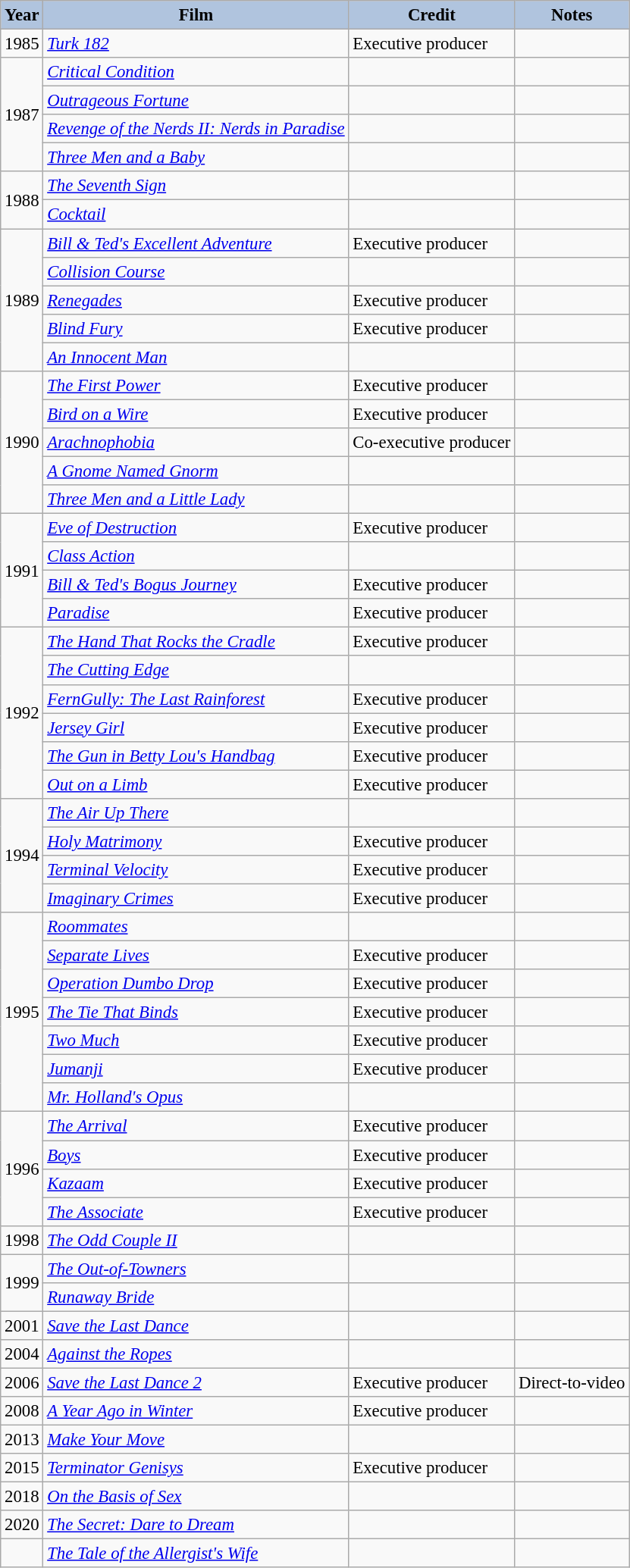<table class="wikitable" style="font-size:95%;">
<tr align="center">
<th style="background:#B0C4DE;">Year</th>
<th style="background:#B0C4DE;">Film</th>
<th style="background:#B0C4DE;">Credit</th>
<th style="background:#B0C4DE;">Notes</th>
</tr>
<tr>
<td>1985</td>
<td><em><a href='#'>Turk 182</a></em></td>
<td>Executive producer</td>
<td></td>
</tr>
<tr>
<td rowspan=4>1987</td>
<td><em><a href='#'>Critical Condition</a></em></td>
<td></td>
<td></td>
</tr>
<tr>
<td><em><a href='#'>Outrageous Fortune</a></em></td>
<td></td>
<td></td>
</tr>
<tr>
<td><em><a href='#'>Revenge of the Nerds II: Nerds in Paradise</a></em></td>
<td></td>
<td></td>
</tr>
<tr>
<td><em><a href='#'>Three Men and a Baby</a></em></td>
<td></td>
<td></td>
</tr>
<tr>
<td rowspan=2>1988</td>
<td><em><a href='#'>The Seventh Sign</a></em></td>
<td></td>
<td></td>
</tr>
<tr>
<td><em><a href='#'>Cocktail</a></em></td>
<td></td>
<td></td>
</tr>
<tr>
<td rowspan=5>1989</td>
<td><em><a href='#'>Bill & Ted's Excellent Adventure</a></em></td>
<td>Executive producer</td>
<td></td>
</tr>
<tr>
<td><em><a href='#'>Collision Course</a></em></td>
<td></td>
<td></td>
</tr>
<tr>
<td><em><a href='#'>Renegades</a></em></td>
<td>Executive producer</td>
<td></td>
</tr>
<tr>
<td><em><a href='#'>Blind Fury</a></em></td>
<td>Executive producer</td>
<td></td>
</tr>
<tr>
<td><em><a href='#'>An Innocent Man</a></em></td>
<td></td>
<td></td>
</tr>
<tr>
<td rowspan=5>1990</td>
<td><em><a href='#'>The First Power</a></em></td>
<td>Executive producer</td>
<td></td>
</tr>
<tr>
<td><em><a href='#'>Bird on a Wire</a></em></td>
<td>Executive producer</td>
<td></td>
</tr>
<tr>
<td><em><a href='#'>Arachnophobia</a></em></td>
<td>Co-executive producer</td>
<td></td>
</tr>
<tr>
<td><em><a href='#'>A Gnome Named Gnorm</a></em></td>
<td></td>
<td></td>
</tr>
<tr>
<td><em><a href='#'>Three Men and a Little Lady</a></em></td>
<td></td>
<td></td>
</tr>
<tr>
<td rowspan=4>1991</td>
<td><em><a href='#'>Eve of Destruction</a></em></td>
<td>Executive producer</td>
<td></td>
</tr>
<tr>
<td><em><a href='#'>Class Action</a></em></td>
<td></td>
<td></td>
</tr>
<tr>
<td><em><a href='#'>Bill & Ted's Bogus Journey</a></em></td>
<td>Executive producer</td>
<td></td>
</tr>
<tr>
<td><em><a href='#'>Paradise</a></em></td>
<td>Executive producer</td>
<td></td>
</tr>
<tr>
<td rowspan=6>1992</td>
<td><em><a href='#'>The Hand That Rocks the Cradle</a></em></td>
<td>Executive producer</td>
<td></td>
</tr>
<tr>
<td><em><a href='#'>The Cutting Edge</a></em></td>
<td></td>
<td></td>
</tr>
<tr>
<td><em><a href='#'>FernGully: The Last Rainforest</a></em></td>
<td>Executive producer</td>
<td></td>
</tr>
<tr>
<td><em><a href='#'>Jersey Girl</a></em></td>
<td>Executive producer</td>
<td></td>
</tr>
<tr>
<td><em><a href='#'>The Gun in Betty Lou's Handbag</a></em></td>
<td>Executive producer</td>
<td></td>
</tr>
<tr>
<td><em><a href='#'>Out on a Limb</a></em></td>
<td>Executive producer</td>
<td></td>
</tr>
<tr>
<td rowspan=4>1994</td>
<td><em><a href='#'>The Air Up There</a></em></td>
<td></td>
<td></td>
</tr>
<tr>
<td><em><a href='#'>Holy Matrimony</a></em></td>
<td>Executive producer</td>
<td></td>
</tr>
<tr>
<td><em><a href='#'>Terminal Velocity</a></em></td>
<td>Executive producer</td>
<td></td>
</tr>
<tr>
<td><em><a href='#'>Imaginary Crimes</a></em></td>
<td>Executive producer</td>
<td></td>
</tr>
<tr>
<td rowspan=7>1995</td>
<td><em><a href='#'>Roommates</a></em></td>
<td></td>
<td></td>
</tr>
<tr>
<td><em><a href='#'>Separate Lives</a></em></td>
<td>Executive producer</td>
<td></td>
</tr>
<tr>
<td><em><a href='#'>Operation Dumbo Drop</a></em></td>
<td>Executive producer</td>
<td></td>
</tr>
<tr>
<td><em><a href='#'>The Tie That Binds</a></em></td>
<td>Executive producer</td>
<td></td>
</tr>
<tr>
<td><em><a href='#'>Two Much</a></em></td>
<td>Executive producer</td>
<td></td>
</tr>
<tr>
<td><em><a href='#'>Jumanji</a></em></td>
<td>Executive producer</td>
<td></td>
</tr>
<tr>
<td><em><a href='#'>Mr. Holland's Opus</a></em></td>
<td></td>
<td></td>
</tr>
<tr>
<td rowspan=4>1996</td>
<td><em><a href='#'>The Arrival</a></em></td>
<td>Executive producer</td>
<td></td>
</tr>
<tr>
<td><em><a href='#'>Boys</a></em></td>
<td>Executive producer</td>
<td></td>
</tr>
<tr>
<td><em><a href='#'>Kazaam</a></em></td>
<td>Executive producer</td>
<td></td>
</tr>
<tr>
<td><em><a href='#'>The Associate</a></em></td>
<td>Executive producer</td>
<td></td>
</tr>
<tr>
<td>1998</td>
<td><em><a href='#'>The Odd Couple II</a></em></td>
<td></td>
<td></td>
</tr>
<tr>
<td rowspan=2>1999</td>
<td><em><a href='#'>The Out-of-Towners</a></em></td>
<td></td>
<td></td>
</tr>
<tr>
<td><em><a href='#'>Runaway Bride</a></em></td>
<td></td>
<td></td>
</tr>
<tr>
<td>2001</td>
<td><em><a href='#'>Save the Last Dance</a></em></td>
<td></td>
<td></td>
</tr>
<tr>
<td>2004</td>
<td><em><a href='#'>Against the Ropes</a></em></td>
<td></td>
<td></td>
</tr>
<tr>
<td>2006</td>
<td><em><a href='#'>Save the Last Dance 2</a></em></td>
<td>Executive producer</td>
<td>Direct-to-video</td>
</tr>
<tr>
<td>2008</td>
<td><em><a href='#'>A Year Ago in Winter</a></em></td>
<td>Executive producer</td>
<td></td>
</tr>
<tr>
<td>2013</td>
<td><em><a href='#'>Make Your Move</a></em></td>
<td></td>
<td></td>
</tr>
<tr>
<td>2015</td>
<td><em><a href='#'>Terminator Genisys</a></em></td>
<td>Executive producer</td>
<td></td>
</tr>
<tr>
<td>2018</td>
<td><em><a href='#'>On the Basis of Sex</a></em></td>
<td></td>
<td></td>
</tr>
<tr>
<td>2020</td>
<td><em><a href='#'>The Secret: Dare to Dream</a></em></td>
<td></td>
<td></td>
</tr>
<tr>
<td></td>
<td><em><a href='#'>The Tale of the Allergist's Wife</a></em></td>
<td></td>
<td></td>
</tr>
</table>
